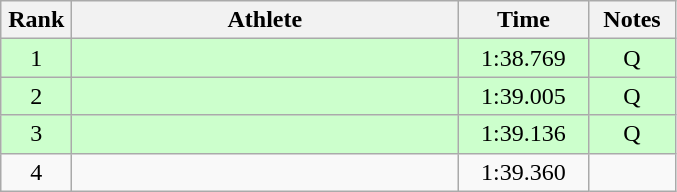<table class=wikitable style="text-align:center">
<tr>
<th width=40>Rank</th>
<th width=250>Athlete</th>
<th width=80>Time</th>
<th width=50>Notes</th>
</tr>
<tr bgcolor="ccffcc">
<td>1</td>
<td align=left></td>
<td>1:38.769</td>
<td>Q</td>
</tr>
<tr bgcolor="ccffcc">
<td>2</td>
<td align=left></td>
<td>1:39.005</td>
<td>Q</td>
</tr>
<tr bgcolor="ccffcc">
<td>3</td>
<td align=left></td>
<td>1:39.136</td>
<td>Q</td>
</tr>
<tr>
<td>4</td>
<td align=left></td>
<td>1:39.360</td>
<td></td>
</tr>
</table>
